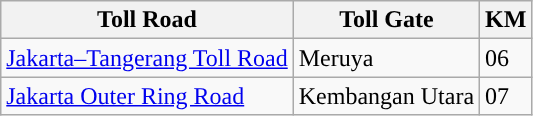<table class="wikitable">
<tr>
<th>Toll Road</th>
<th>Toll Gate</th>
<th>KM</th>
</tr>
<tr>
<td><a href='#'>Jakarta–Tangerang Toll Road</a></td>
<td>Meruya</td>
<td>06</td>
</tr>
<tr>
<td><a href='#'>Jakarta Outer Ring Road</a></td>
<td>Kembangan Utara</td>
<td>07</td>
</tr>
</table>
